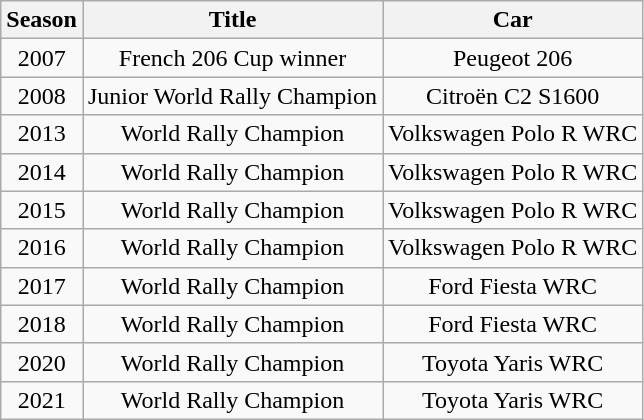<table class="wikitable" style="text-align:center;">
<tr>
<th>Season</th>
<th>Title</th>
<th>Car</th>
</tr>
<tr>
<td>2007</td>
<td>French 206 Cup winner</td>
<td>Peugeot 206</td>
</tr>
<tr>
<td>2008</td>
<td>Junior World Rally Champion</td>
<td>Citroën C2 S1600</td>
</tr>
<tr>
<td>2013</td>
<td>World Rally Champion</td>
<td>Volkswagen Polo R WRC</td>
</tr>
<tr>
<td>2014</td>
<td>World Rally Champion</td>
<td>Volkswagen Polo R WRC</td>
</tr>
<tr>
<td>2015</td>
<td>World Rally Champion</td>
<td>Volkswagen Polo R WRC</td>
</tr>
<tr>
<td>2016</td>
<td>World Rally Champion</td>
<td>Volkswagen Polo R WRC</td>
</tr>
<tr>
<td>2017</td>
<td>World Rally Champion</td>
<td>Ford Fiesta WRC</td>
</tr>
<tr>
<td>2018</td>
<td>World Rally Champion</td>
<td>Ford Fiesta WRC</td>
</tr>
<tr>
<td>2020</td>
<td>World Rally Champion</td>
<td>Toyota Yaris WRC</td>
</tr>
<tr>
<td>2021</td>
<td>World Rally Champion</td>
<td>Toyota Yaris WRC</td>
</tr>
</table>
